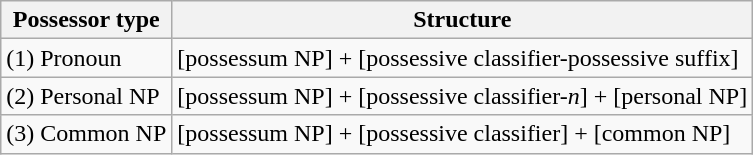<table class="wikitable">
<tr>
<th>Possessor type</th>
<th>Structure</th>
</tr>
<tr>
<td>(1) Pronoun</td>
<td>[possessum NP] + [possessive classifier-possessive suffix]</td>
</tr>
<tr>
<td>(2) Personal NP</td>
<td>[possessum NP] + [possessive classifier-<em>n</em>] + [personal NP]</td>
</tr>
<tr>
<td>(3) Common NP</td>
<td>[possessum NP] + [possessive classifier] + [common NP]</td>
</tr>
</table>
